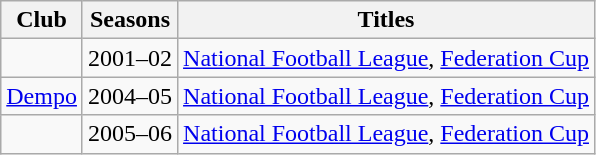<table class="wikitable sortable">
<tr>
<th>Club</th>
<th>Seasons</th>
<th>Titles</th>
</tr>
<tr>
<td></td>
<td>2001–02</td>
<td><a href='#'>National Football League</a>, <a href='#'>Federation Cup</a></td>
</tr>
<tr>
<td><a href='#'>Dempo</a></td>
<td>2004–05</td>
<td><a href='#'>National Football League</a>, <a href='#'>Federation Cup</a></td>
</tr>
<tr>
<td></td>
<td>2005–06</td>
<td><a href='#'>National Football League</a>, <a href='#'>Federation Cup</a></td>
</tr>
</table>
